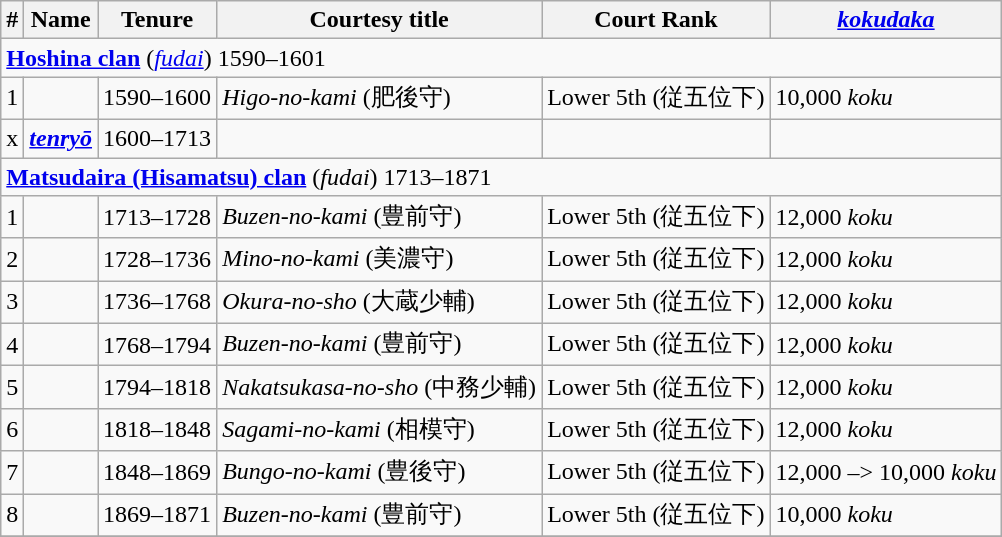<table class=wikitable>
<tr>
<th>#</th>
<th>Name</th>
<th>Tenure</th>
<th>Courtesy title</th>
<th>Court Rank</th>
<th><em><a href='#'>kokudaka</a></em></th>
</tr>
<tr>
<td colspan=6> <strong><a href='#'>Hoshina clan</a></strong> (<em><a href='#'>fudai</a></em>) 1590–1601</td>
</tr>
<tr>
<td>1</td>
<td></td>
<td>1590–1600</td>
<td><em>Higo-no-kami</em> (肥後守)</td>
<td>Lower 5th (従五位下)</td>
<td>10,000 <em>koku</em></td>
</tr>
<tr>
<td>x</td>
<td><strong><em><a href='#'>tenryō</a></em></strong></td>
<td>1600–1713</td>
<td></td>
<td></td>
<td></td>
</tr>
<tr>
<td colspan=6> <strong><a href='#'>Matsudaira (Hisamatsu) clan</a></strong> (<em>fudai</em>) 1713–1871</td>
</tr>
<tr>
<td>1</td>
<td></td>
<td>1713–1728</td>
<td><em>Buzen-no-kami</em> (豊前守)</td>
<td>Lower 5th (従五位下)</td>
<td>12,000 <em>koku</em></td>
</tr>
<tr>
<td>2</td>
<td></td>
<td>1728–1736</td>
<td><em>Mino-no-kami</em> (美濃守)</td>
<td>Lower 5th (従五位下)</td>
<td>12,000 <em>koku</em></td>
</tr>
<tr>
<td>3</td>
<td></td>
<td>1736–1768</td>
<td><em>Okura-no-sho</em> (大蔵少輔)</td>
<td>Lower 5th (従五位下)</td>
<td>12,000 <em>koku</em></td>
</tr>
<tr>
<td>4</td>
<td></td>
<td>1768–1794</td>
<td><em>Buzen-no-kami</em> (豊前守)</td>
<td>Lower 5th (従五位下)</td>
<td>12,000 <em>koku</em></td>
</tr>
<tr>
<td>5</td>
<td></td>
<td>1794–1818</td>
<td><em>Nakatsukasa-no-sho</em> (中務少輔)</td>
<td>Lower 5th (従五位下)</td>
<td>12,000 <em>koku</em></td>
</tr>
<tr>
<td>6</td>
<td></td>
<td>1818–1848</td>
<td><em>Sagami-no-kami</em> (相模守)</td>
<td>Lower 5th (従五位下)</td>
<td>12,000 <em>koku</em></td>
</tr>
<tr>
<td>7</td>
<td></td>
<td>1848–1869</td>
<td><em>Bungo-no-kami</em> (豊後守)</td>
<td>Lower 5th (従五位下)</td>
<td>12,000 –> 10,000 <em>koku</em></td>
</tr>
<tr>
<td>8</td>
<td></td>
<td>1869–1871</td>
<td><em>Buzen-no-kami</em> (豊前守)</td>
<td>Lower 5th (従五位下)</td>
<td>10,000 <em>koku</em></td>
</tr>
<tr>
</tr>
</table>
